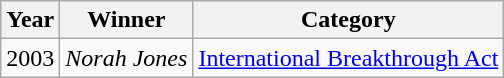<table class="wikitable">
<tr>
<th align="left">Year</th>
<th align="left">Winner</th>
<th align="left">Category</th>
</tr>
<tr>
<td style="text-align:left;">2003</td>
<td style="text-align:left;"><em>Norah Jones</em></td>
<td align="left"><a href='#'>International Breakthrough Act</a></td>
</tr>
</table>
